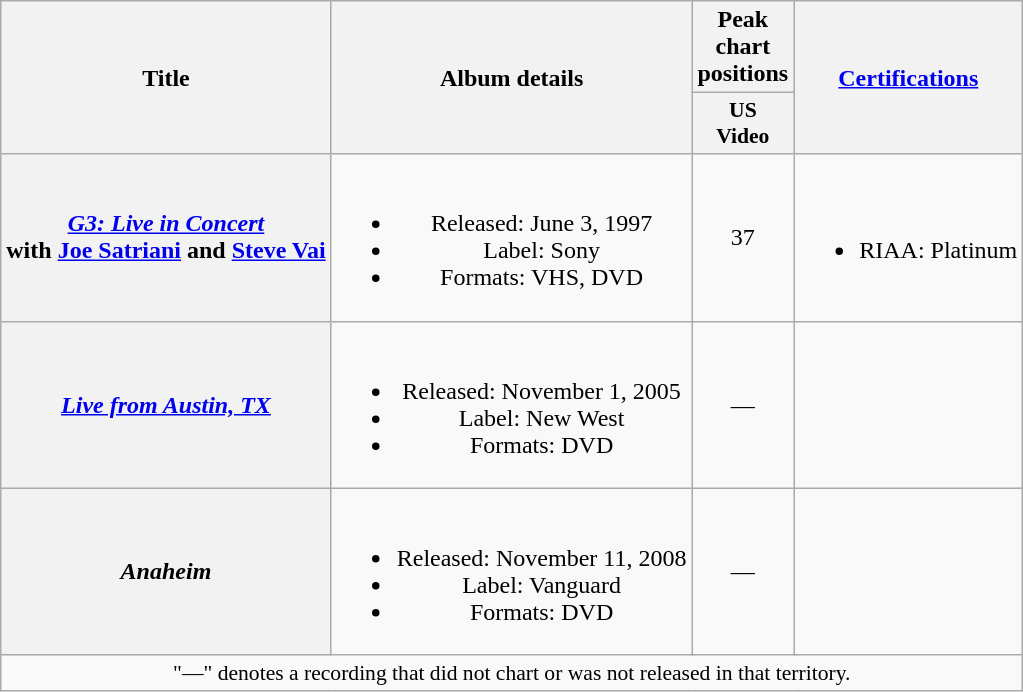<table class="wikitable plainrowheaders" style="text-align:center;">
<tr>
<th scope="col" rowspan="2">Title</th>
<th scope="col" rowspan="2">Album details</th>
<th scope="col">Peak chart positions</th>
<th scope="col" rowspan="2"><a href='#'>Certifications</a></th>
</tr>
<tr>
<th scope="col" style="width:3em;font-size:90%;">US<br>Video<br></th>
</tr>
<tr>
<th scope="row"><em><a href='#'>G3: Live in Concert</a></em><br>with <a href='#'>Joe Satriani</a> and <a href='#'>Steve Vai</a></th>
<td><br><ul><li>Released: June 3, 1997</li><li>Label: Sony</li><li>Formats: VHS, DVD</li></ul></td>
<td>37</td>
<td><br><ul><li>RIAA: Platinum</li></ul></td>
</tr>
<tr>
<th scope="row"><em><a href='#'>Live from Austin, TX</a></em></th>
<td><br><ul><li>Released: November 1, 2005</li><li>Label: New West</li><li>Formats: DVD</li></ul></td>
<td>—</td>
<td></td>
</tr>
<tr>
<th scope="row"><em>Anaheim</em></th>
<td><br><ul><li>Released: November 11, 2008</li><li>Label: Vanguard</li><li>Formats: DVD</li></ul></td>
<td>—</td>
<td></td>
</tr>
<tr>
<td colspan="10" style="font-size:90%">"—" denotes a recording that did not chart or was not released in that territory.</td>
</tr>
</table>
